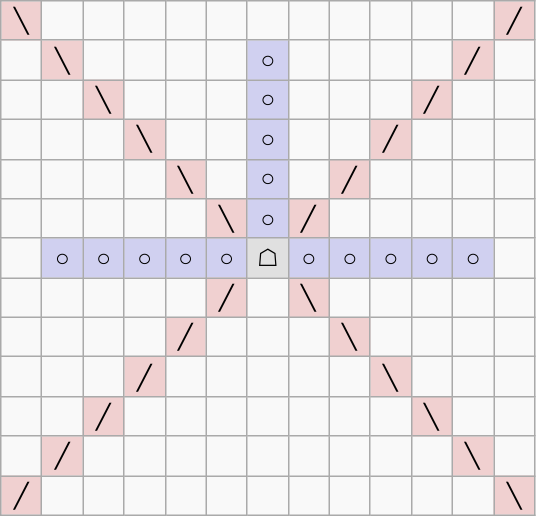<table border="1" class="wikitable">
<tr align=center>
<td width="20" style="background:#f0d0d0;">╲</td>
<td width="20"> </td>
<td width="20"> </td>
<td width="20"> </td>
<td width="20"> </td>
<td width="20"> </td>
<td width="20"> </td>
<td width="20"> </td>
<td width="20"> </td>
<td width="20"> </td>
<td width="20"> </td>
<td width="20"> </td>
<td width="20" style="background:#f0d0d0;">╱</td>
</tr>
<tr align=center>
<td> </td>
<td style="background:#f0d0d0;">╲</td>
<td> </td>
<td> </td>
<td> </td>
<td> </td>
<td style="background:#d0d0f0;">○</td>
<td> </td>
<td> </td>
<td> </td>
<td> </td>
<td style="background:#f0d0d0;">╱</td>
<td> </td>
</tr>
<tr align=center>
<td> </td>
<td> </td>
<td style="background:#f0d0d0;">╲</td>
<td> </td>
<td> </td>
<td> </td>
<td style="background:#d0d0f0;">○</td>
<td> </td>
<td> </td>
<td> </td>
<td style="background:#f0d0d0;">╱</td>
<td> </td>
<td> </td>
</tr>
<tr align=center>
<td> </td>
<td> </td>
<td> </td>
<td style="background:#f0d0d0;">╲</td>
<td> </td>
<td> </td>
<td style="background:#d0d0f0;">○</td>
<td> </td>
<td> </td>
<td style="background:#f0d0d0;">╱</td>
<td> </td>
<td> </td>
<td> </td>
</tr>
<tr align=center>
<td> </td>
<td> </td>
<td> </td>
<td> </td>
<td style="background:#f0d0d0;">╲</td>
<td> </td>
<td style="background:#d0d0f0;">○</td>
<td> </td>
<td style="background:#f0d0d0;">╱</td>
<td> </td>
<td> </td>
<td> </td>
<td> </td>
</tr>
<tr align=center>
<td> </td>
<td> </td>
<td> </td>
<td> </td>
<td> </td>
<td style="background:#f0d0d0;">╲</td>
<td style="background:#d0d0f0;">○</td>
<td style="background:#f0d0d0;">╱</td>
<td> </td>
<td> </td>
<td> </td>
<td> </td>
<td> </td>
</tr>
<tr align=center>
<td> </td>
<td style="background:#d0d0f0;">○</td>
<td style="background:#d0d0f0;">○</td>
<td style="background:#d0d0f0;">○</td>
<td style="background:#d0d0f0;">○</td>
<td style="background:#d0d0f0;">○</td>
<td style="background:#e0e0e0;">☖</td>
<td style="background:#d0d0f0;">○</td>
<td style="background:#d0d0f0;">○</td>
<td style="background:#d0d0f0;">○</td>
<td style="background:#d0d0f0;">○</td>
<td style="background:#d0d0f0;">○</td>
<td> </td>
</tr>
<tr align=center>
<td> </td>
<td> </td>
<td> </td>
<td> </td>
<td> </td>
<td style="background:#f0d0d0;">╱</td>
<td> </td>
<td style="background:#f0d0d0;">╲</td>
<td> </td>
<td> </td>
<td> </td>
<td> </td>
<td> </td>
</tr>
<tr align=center>
<td> </td>
<td> </td>
<td> </td>
<td> </td>
<td style="background:#f0d0d0;">╱</td>
<td> </td>
<td> </td>
<td> </td>
<td style="background:#f0d0d0;">╲</td>
<td> </td>
<td> </td>
<td> </td>
<td> </td>
</tr>
<tr align=center>
<td> </td>
<td> </td>
<td> </td>
<td style="background:#f0d0d0;">╱</td>
<td> </td>
<td> </td>
<td> </td>
<td> </td>
<td> </td>
<td style="background:#f0d0d0;">╲</td>
<td> </td>
<td> </td>
<td> </td>
</tr>
<tr align=center>
<td> </td>
<td> </td>
<td style="background:#f0d0d0;">╱</td>
<td> </td>
<td> </td>
<td> </td>
<td> </td>
<td> </td>
<td> </td>
<td> </td>
<td style="background:#f0d0d0;">╲</td>
<td> </td>
<td> </td>
</tr>
<tr align=center>
<td> </td>
<td style="background:#f0d0d0;">╱</td>
<td> </td>
<td> </td>
<td> </td>
<td> </td>
<td> </td>
<td> </td>
<td> </td>
<td> </td>
<td> </td>
<td style="background:#f0d0d0;">╲</td>
<td> </td>
</tr>
<tr align=center>
<td style="background:#f0d0d0;">╱</td>
<td> </td>
<td> </td>
<td> </td>
<td> </td>
<td> </td>
<td> </td>
<td> </td>
<td> </td>
<td> </td>
<td> </td>
<td> </td>
<td style="background:#f0d0d0;">╲</td>
</tr>
</table>
